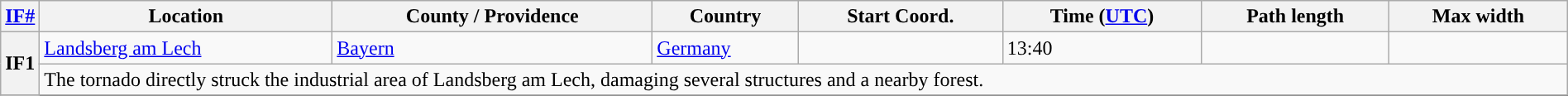<table class="wikitable sortable" style="width:100%;">
<tr>
<th scope="col" width="2%" align="center"><a href='#'>IF#</a></th>
<th scope="col" align="center" class="unsortable">Location</th>
<th scope="col" align="center" class="unsortable">County / Providence</th>
<th scope="col" align="center">Country</th>
<th scope="col" align="center">Start Coord.</th>
<th scope="col" align="center">Time (<a href='#'>UTC</a>)</th>
<th scope="col" align="center">Path length</th>
<th scope="col" align="center">Max width</th>
</tr>
<tr>
<th scope="row" rowspan="2" style="background-color:#">IF1</th>
<td><a href='#'>Landsberg am Lech</a></td>
<td><a href='#'>Bayern</a></td>
<td><a href='#'>Germany</a></td>
<td></td>
<td>13:40</td>
<td></td>
<td></td>
</tr>
<tr class="expand-child">
<td colspan="8" style=" border-bottom: 1px solid black;">The tornado directly struck the industrial area of Landsberg am Lech, damaging several structures and a nearby forest.</td>
</tr>
<tr>
</tr>
</table>
